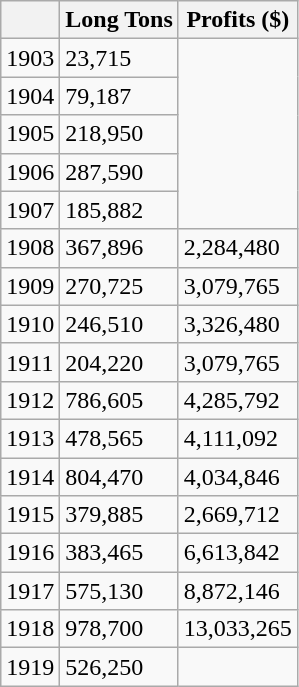<table class="wikitable defaultright">
<tr>
<th></th>
<th>Long Tons</th>
<th>Profits ($)</th>
</tr>
<tr>
<td>1903</td>
<td>23,715</td>
</tr>
<tr>
<td>1904</td>
<td>79,187</td>
</tr>
<tr>
<td>1905</td>
<td>218,950</td>
</tr>
<tr>
<td>1906</td>
<td>287,590</td>
</tr>
<tr>
<td>1907</td>
<td>185,882</td>
</tr>
<tr>
<td>1908</td>
<td>367,896</td>
<td>2,284,480</td>
</tr>
<tr>
<td>1909</td>
<td>270,725</td>
<td>3,079,765</td>
</tr>
<tr>
<td>1910</td>
<td>246,510</td>
<td>3,326,480</td>
</tr>
<tr>
<td>1911</td>
<td>204,220</td>
<td>3,079,765</td>
</tr>
<tr>
<td>1912</td>
<td>786,605</td>
<td>4,285,792</td>
</tr>
<tr>
<td>1913</td>
<td>478,565</td>
<td>4,111,092</td>
</tr>
<tr>
<td>1914</td>
<td>804,470</td>
<td>4,034,846</td>
</tr>
<tr>
<td>1915</td>
<td>379,885</td>
<td>2,669,712</td>
</tr>
<tr>
<td>1916</td>
<td>383,465</td>
<td>6,613,842</td>
</tr>
<tr>
<td>1917</td>
<td>575,130</td>
<td>8,872,146</td>
</tr>
<tr>
<td>1918</td>
<td>978,700</td>
<td>13,033,265</td>
</tr>
<tr>
<td>1919</td>
<td>526,250</td>
</tr>
</table>
